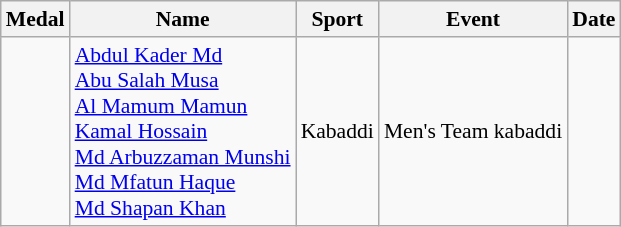<table class="wikitable sortable" style="font-size:90%">
<tr>
<th>Medal</th>
<th>Name</th>
<th>Sport</th>
<th>Event</th>
<th>Date</th>
</tr>
<tr>
<td></td>
<td><a href='#'>Abdul Kader Md</a><br><a href='#'>Abu Salah Musa</a><br><a href='#'>Al Mamum Mamun</a><br><a href='#'>Kamal Hossain</a><br><a href='#'>Md Arbuzzaman Munshi</a><br><a href='#'>Md Mfatun Haque</a><br><a href='#'>Md Shapan Khan</a></td>
<td>Kabaddi</td>
<td>Men's Team kabaddi</td>
<td></td>
</tr>
</table>
